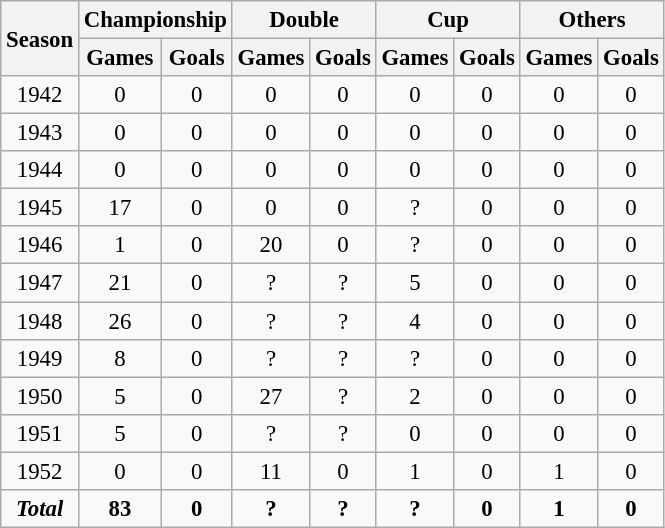<table class="wikitable" style="font-size: 95%; text-align: center;">
<tr>
<th rowspan="2">Season</th>
<th colspan="2">Championship</th>
<th colspan="2">Double</th>
<th colspan="2">Cup</th>
<th colspan="2">Others</th>
</tr>
<tr>
<th>Games</th>
<th>Goals</th>
<th>Games</th>
<th>Goals</th>
<th>Games</th>
<th>Goals</th>
<th>Games</th>
<th>Goals</th>
</tr>
<tr>
<td>1942</td>
<td>0</td>
<td>0</td>
<td>0</td>
<td>0</td>
<td>0</td>
<td>0</td>
<td>0</td>
<td>0</td>
</tr>
<tr>
<td>1943</td>
<td>0</td>
<td>0</td>
<td>0</td>
<td>0</td>
<td>0</td>
<td>0</td>
<td>0</td>
<td>0</td>
</tr>
<tr>
<td>1944</td>
<td>0</td>
<td>0</td>
<td>0</td>
<td>0</td>
<td>0</td>
<td>0</td>
<td>0</td>
<td>0</td>
</tr>
<tr>
<td>1945</td>
<td>17</td>
<td>0</td>
<td>0</td>
<td>0</td>
<td>?</td>
<td>0</td>
<td>0</td>
<td>0</td>
</tr>
<tr>
<td>1946</td>
<td>1</td>
<td>0</td>
<td>20</td>
<td>0</td>
<td>?</td>
<td>0</td>
<td>0</td>
<td>0</td>
</tr>
<tr>
<td>1947</td>
<td>21</td>
<td>0</td>
<td>?</td>
<td>?</td>
<td>5</td>
<td>0</td>
<td>0</td>
<td>0</td>
</tr>
<tr>
<td>1948</td>
<td>26</td>
<td>0</td>
<td>?</td>
<td>?</td>
<td>4</td>
<td>0</td>
<td>0</td>
<td>0</td>
</tr>
<tr>
<td>1949</td>
<td>8</td>
<td>0</td>
<td>?</td>
<td>?</td>
<td>?</td>
<td>0</td>
<td>0</td>
<td>0</td>
</tr>
<tr>
<td>1950</td>
<td>5</td>
<td>0</td>
<td>27</td>
<td>?</td>
<td>2</td>
<td>0</td>
<td>0</td>
<td>0</td>
</tr>
<tr>
<td>1951</td>
<td>5</td>
<td>0</td>
<td>?</td>
<td>?</td>
<td>0</td>
<td>0</td>
<td>0</td>
<td>0</td>
</tr>
<tr>
<td>1952</td>
<td>0</td>
<td>0</td>
<td>11</td>
<td>0</td>
<td>1</td>
<td>0</td>
<td>1</td>
<td>0</td>
</tr>
<tr>
<td><strong><em>Total</em></strong></td>
<td><strong>83</strong></td>
<td><strong>0</strong></td>
<td><strong>?</strong></td>
<td><strong>?</strong></td>
<td><strong>?</strong></td>
<td><strong>0</strong></td>
<td><strong>1</strong></td>
<td><strong>0</strong></td>
</tr>
</table>
